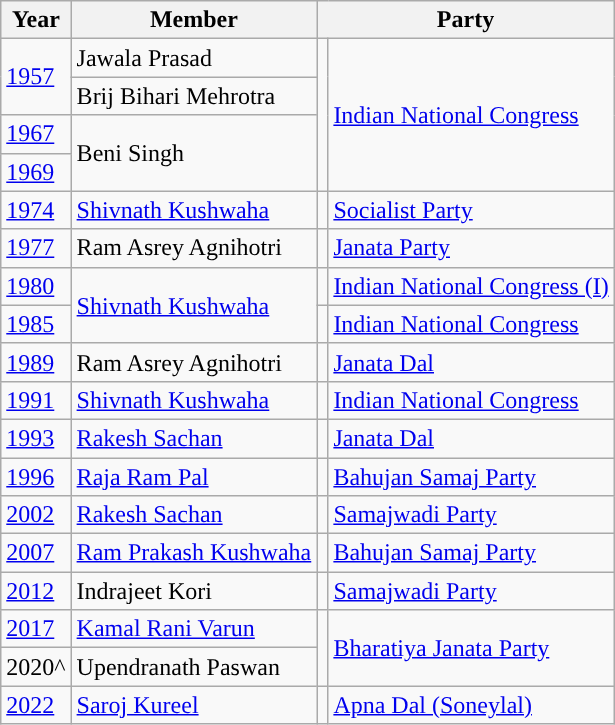<table class="wikitable">
<tr>
<th>Year</th>
<th>Member</th>
<th colspan="2">Party</th>
</tr>
<tr>
<td rowspan="2"><a href='#'>1957</a></td>
<td>Jawala Prasad</td>
<td rowspan="4" style="background-color: "></td>
<td rowspan="4"><a href='#'>Indian National Congress</a></td>
</tr>
<tr>
<td>Brij Bihari Mehrotra</td>
</tr>
<tr>
<td><a href='#'>1967</a></td>
<td rowspan="2">Beni Singh</td>
</tr>
<tr>
<td><a href='#'>1969</a></td>
</tr>
<tr>
<td><a href='#'>1974</a></td>
<td><a href='#'>Shivnath Kushwaha</a></td>
<td style="background-color: "></td>
<td><a href='#'>Socialist Party</a></td>
</tr>
<tr>
<td><a href='#'>1977</a></td>
<td>Ram Asrey Agnihotri</td>
<td style="background-color: "></td>
<td><a href='#'>Janata Party</a></td>
</tr>
<tr>
<td><a href='#'>1980</a></td>
<td rowspan="2"><a href='#'>Shivnath Kushwaha</a></td>
<td style="background-color: "></td>
<td><a href='#'>Indian National Congress (I)</a></td>
</tr>
<tr>
<td><a href='#'>1985</a></td>
<td style="background-color: "></td>
<td><a href='#'>Indian National Congress</a></td>
</tr>
<tr>
<td><a href='#'>1989</a></td>
<td>Ram Asrey Agnihotri</td>
<td style="background-color: "></td>
<td><a href='#'>Janata Dal</a></td>
</tr>
<tr>
<td><a href='#'>1991</a></td>
<td><a href='#'>Shivnath Kushwaha</a></td>
<td style="background-color: "></td>
<td><a href='#'>Indian National Congress</a></td>
</tr>
<tr>
<td><a href='#'>1993</a></td>
<td><a href='#'>Rakesh Sachan</a></td>
<td style="background-color: "></td>
<td><a href='#'>Janata Dal</a></td>
</tr>
<tr>
<td><a href='#'>1996</a></td>
<td><a href='#'>Raja Ram Pal</a></td>
<td style="background-color: "></td>
<td><a href='#'>Bahujan Samaj Party</a></td>
</tr>
<tr>
<td><a href='#'>2002</a></td>
<td><a href='#'>Rakesh Sachan</a></td>
<td style="background-color: "></td>
<td><a href='#'>Samajwadi Party</a></td>
</tr>
<tr>
<td><a href='#'>2007</a></td>
<td><a href='#'>Ram Prakash Kushwaha</a></td>
<td style="background-color: "></td>
<td><a href='#'>Bahujan Samaj Party</a></td>
</tr>
<tr>
<td><a href='#'>2012</a></td>
<td>Indrajeet Kori</td>
<td style="background-color: "></td>
<td><a href='#'>Samajwadi Party</a></td>
</tr>
<tr>
<td><a href='#'>2017</a></td>
<td><a href='#'>Kamal Rani Varun</a></td>
<td rowspan="2" style="background-color: "></td>
<td rowspan="2"><a href='#'>Bharatiya Janata Party</a></td>
</tr>
<tr>
<td>2020^</td>
<td>Upendranath Paswan</td>
</tr>
<tr>
<td><a href='#'>2022</a></td>
<td><a href='#'>Saroj Kureel</a></td>
<td style="background-color: "></td>
<td><a href='#'>Apna Dal (Soneylal)</a></td>
</tr>
</table>
